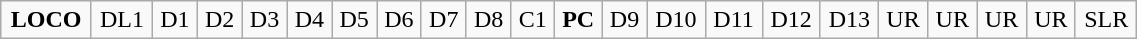<table class="wikitable" style= "text-align:center; width: 60%">
<tr>
<td><strong>LOCO</strong></td>
<td>DL1</td>
<td>D1</td>
<td>D2</td>
<td>D3</td>
<td>D4</td>
<td>D5</td>
<td>D6</td>
<td>D7</td>
<td>D8</td>
<td>C1</td>
<td><strong>PC</strong></td>
<td>D9</td>
<td>D10</td>
<td>D11</td>
<td>D12</td>
<td>D13</td>
<td>UR</td>
<td>UR</td>
<td>UR</td>
<td>UR</td>
<td>SLR</td>
</tr>
</table>
